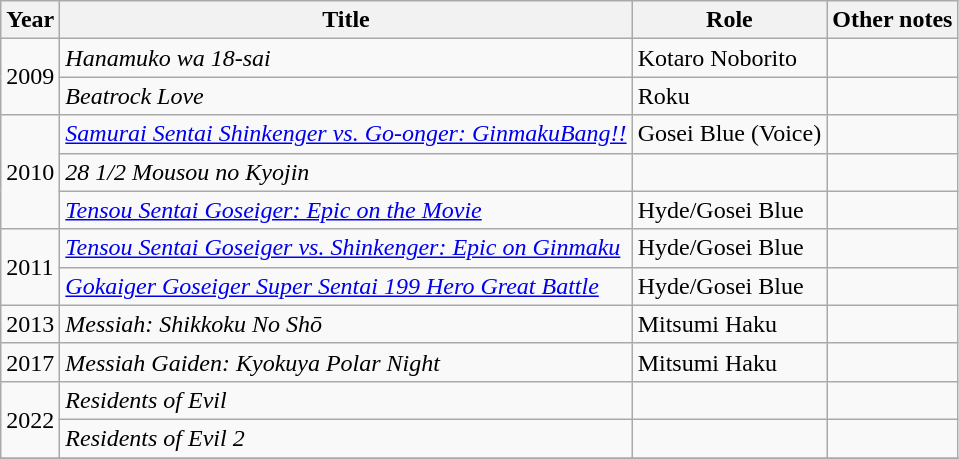<table class="wikitable">
<tr>
<th>Year</th>
<th>Title</th>
<th>Role</th>
<th>Other notes</th>
</tr>
<tr>
<td rowspan="2">2009</td>
<td><em>Hanamuko wa 18-sai</em></td>
<td>Kotaro Noborito</td>
<td></td>
</tr>
<tr>
<td><em>Beatrock Love</em></td>
<td>Roku</td>
<td></td>
</tr>
<tr>
<td rowspan="3">2010</td>
<td><em><a href='#'>Samurai Sentai Shinkenger vs. Go-onger: GinmakuBang!!</a></em></td>
<td>Gosei Blue (Voice)</td>
<td></td>
</tr>
<tr>
<td><em>28 1/2 Mousou no Kyojin</em></td>
<td></td>
<td></td>
</tr>
<tr>
<td><em><a href='#'>Tensou Sentai Goseiger: Epic on the Movie</a></em></td>
<td>Hyde/Gosei Blue</td>
<td></td>
</tr>
<tr>
<td rowspan="2">2011</td>
<td><em><a href='#'>Tensou Sentai Goseiger vs. Shinkenger: Epic on Ginmaku</a></em></td>
<td>Hyde/Gosei Blue</td>
<td></td>
</tr>
<tr>
<td><em><a href='#'>Gokaiger Goseiger Super Sentai 199 Hero Great Battle</a></em></td>
<td>Hyde/Gosei Blue</td>
<td></td>
</tr>
<tr>
<td>2013</td>
<td><em>Messiah: Shikkoku No Shō</em></td>
<td>Mitsumi Haku</td>
<td></td>
</tr>
<tr>
<td>2017</td>
<td><em>Messiah Gaiden: Kyokuya Polar Night</em></td>
<td>Mitsumi Haku</td>
<td></td>
</tr>
<tr>
<td rowspan="2">2022</td>
<td><em>Residents of Evil</em></td>
<td></td>
<td></td>
</tr>
<tr>
<td><em>Residents of Evil 2</em></td>
<td></td>
<td></td>
</tr>
<tr>
</tr>
</table>
